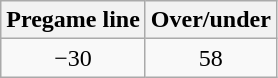<table class="wikitable" style="margin-left: auto; margin-right: auto; border: none; display: inline-table;">
<tr align="center">
<th style=>Pregame line</th>
<th style=>Over/under</th>
</tr>
<tr align="center">
<td>−30</td>
<td>58</td>
</tr>
</table>
